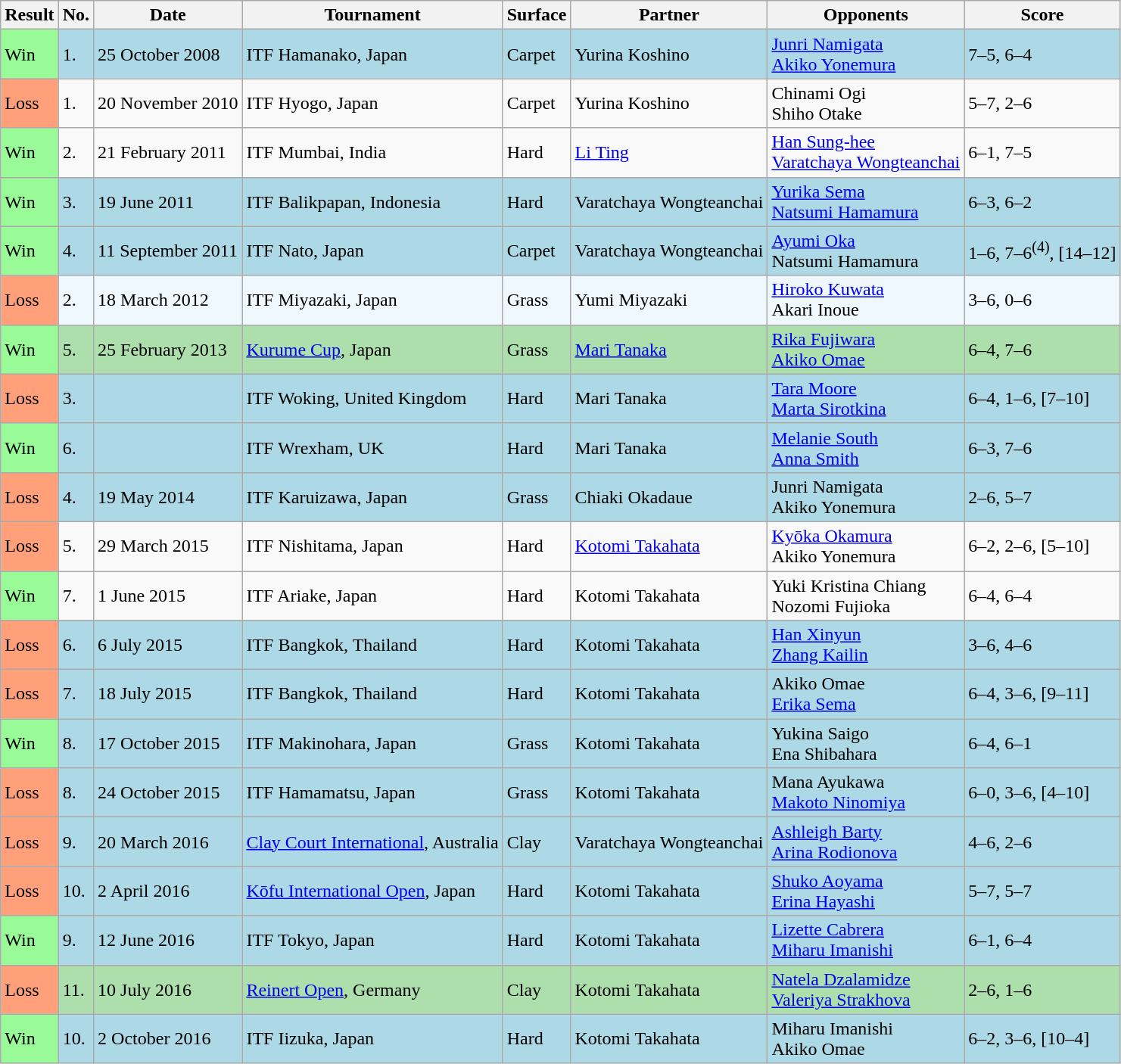<table class="sortable wikitable">
<tr>
<th>Result</th>
<th>No.</th>
<th>Date</th>
<th>Tournament</th>
<th>Surface</th>
<th>Partner</th>
<th>Opponents</th>
<th class="unsortable">Score</th>
</tr>
<tr style="background:lightblue;">
<td style="background:#98fb98;">Win</td>
<td>1.</td>
<td>25 October 2008</td>
<td>ITF Hamanako, Japan</td>
<td>Carpet</td>
<td> Yurina Koshino</td>
<td> <a href='#'>Junri Namigata</a> <br>  <a href='#'>Akiko Yonemura</a></td>
<td>7–5, 6–4</td>
</tr>
<tr>
<td bgcolor=FFA07A>Loss</td>
<td>1.</td>
<td>20 November 2010</td>
<td>ITF Hyogo, Japan</td>
<td>Carpet</td>
<td> Yurina Koshino</td>
<td> Chinami Ogi <br>  Shiho Otake</td>
<td>5–7, 2–6</td>
</tr>
<tr>
<td style="background:#98fb98;">Win</td>
<td>2.</td>
<td>21 February 2011</td>
<td>ITF Mumbai, India</td>
<td>Hard</td>
<td> <a href='#'>Li Ting</a></td>
<td> <a href='#'>Han Sung-hee</a> <br>  <a href='#'>Varatchaya Wongteanchai</a></td>
<td>6–1, 7–5</td>
</tr>
<tr style="background:lightblue;">
<td style="background:#98fb98;">Win</td>
<td>3.</td>
<td>19 June 2011</td>
<td>ITF Balikpapan, Indonesia</td>
<td>Hard</td>
<td> Varatchaya Wongteanchai</td>
<td> <a href='#'>Yurika Sema</a> <br>  <a href='#'>Natsumi Hamamura</a></td>
<td>6–3, 6–2</td>
</tr>
<tr style="background:lightblue;">
<td style="background:#98fb98;">Win</td>
<td>4.</td>
<td>11 September 2011</td>
<td>ITF Nato, Japan</td>
<td>Carpet</td>
<td> Varatchaya Wongteanchai</td>
<td> <a href='#'>Ayumi Oka</a> <br>  Natsumi Hamamura</td>
<td>1–6, 7–6<sup>(4)</sup>, [14–12]</td>
</tr>
<tr style="background:#f0f8ff;">
<td bgcolor=FFA07A>Loss</td>
<td>2.</td>
<td>18 March 2012</td>
<td>ITF Miyazaki, Japan</td>
<td>Grass</td>
<td> Yumi Miyazaki</td>
<td> <a href='#'>Hiroko Kuwata</a> <br>  Akari Inoue</td>
<td>3–6, 0–6</td>
</tr>
<tr style="background:#addfad;">
<td style="background:#98fb98;">Win</td>
<td>5.</td>
<td>25 February 2013</td>
<td><a href='#'>Kurume Cup</a>, Japan</td>
<td>Grass</td>
<td> <a href='#'>Mari Tanaka</a></td>
<td> <a href='#'>Rika Fujiwara</a> <br>  <a href='#'>Akiko Omae</a></td>
<td>6–4, 7–6</td>
</tr>
<tr style="background:lightblue;">
<td bgcolor="FFA07A">Loss</td>
<td>3.</td>
<td></td>
<td>ITF Woking, United Kingdom</td>
<td>Hard</td>
<td> Mari Tanaka</td>
<td> <a href='#'>Tara Moore</a> <br>  <a href='#'>Marta Sirotkina</a></td>
<td>6–4, 1–6, [7–10]</td>
</tr>
<tr style="background:lightblue;">
<td style="background:#98fb98;">Win</td>
<td>6.</td>
<td></td>
<td>ITF Wrexham, UK</td>
<td>Hard</td>
<td> Mari Tanaka</td>
<td> <a href='#'>Melanie South</a> <br>  <a href='#'>Anna Smith</a></td>
<td>6–3, 7–6</td>
</tr>
<tr style="background:lightblue;">
<td bgcolor="FFA07A">Loss</td>
<td>4.</td>
<td>19 May 2014</td>
<td>ITF Karuizawa, Japan</td>
<td>Grass</td>
<td> Chiaki Okadaue</td>
<td> Junri Namigata <br>  Akiko Yonemura</td>
<td>2–6, 5–7</td>
</tr>
<tr>
<td bgcolor="FFA07A">Loss</td>
<td>5.</td>
<td>29 March 2015</td>
<td>ITF Nishitama, Japan</td>
<td>Hard</td>
<td> <a href='#'>Kotomi Takahata</a></td>
<td> <a href='#'>Kyōka Okamura</a> <br>  Akiko Yonemura</td>
<td>6–2, 2–6, [5–10]</td>
</tr>
<tr>
<td style="background:#98fb98;">Win</td>
<td>7.</td>
<td>1 June 2015</td>
<td>ITF Ariake, Japan</td>
<td>Hard</td>
<td> Kotomi Takahata</td>
<td> Yuki Kristina Chiang <br>  Nozomi Fujioka</td>
<td>6–4, 6–4</td>
</tr>
<tr style="background:lightblue;">
<td bgcolor="FFA07A">Loss</td>
<td>6.</td>
<td>6 July 2015</td>
<td>ITF Bangkok, Thailand</td>
<td>Hard</td>
<td> Kotomi Takahata</td>
<td> <a href='#'>Han Xinyun</a> <br>  <a href='#'>Zhang Kailin</a></td>
<td>3–6, 4–6</td>
</tr>
<tr style="background:lightblue;">
<td bgcolor="FFA07A">Loss</td>
<td>7.</td>
<td>18 July 2015</td>
<td>ITF Bangkok, Thailand</td>
<td>Hard</td>
<td> Kotomi Takahata</td>
<td> Akiko Omae <br>  <a href='#'>Erika Sema</a></td>
<td>6–4, 3–6, [9–11]</td>
</tr>
<tr style="background:lightblue;">
<td style="background:#98fb98;">Win</td>
<td>8.</td>
<td>17 October 2015</td>
<td>ITF Makinohara, Japan</td>
<td>Grass</td>
<td> Kotomi Takahata</td>
<td> Yukina Saigo <br>  Ena Shibahara</td>
<td>6–4, 6–1</td>
</tr>
<tr style="background:lightblue;">
<td bgcolor="FFA07A">Loss</td>
<td>8.</td>
<td>24 October 2015</td>
<td>ITF Hamamatsu, Japan</td>
<td>Grass</td>
<td> Kotomi Takahata</td>
<td> Mana Ayukawa <br>  <a href='#'>Makoto Ninomiya</a></td>
<td>6–0, 3–6, [4–10]</td>
</tr>
<tr style="background:lightblue;">
<td bgcolor="FFA07A">Loss</td>
<td>9.</td>
<td>20 March 2016</td>
<td><a href='#'>Clay Court International</a>, Australia</td>
<td>Clay</td>
<td> Varatchaya Wongteanchai</td>
<td> <a href='#'>Ashleigh Barty</a> <br>  <a href='#'>Arina Rodionova</a></td>
<td>4–6, 2–6</td>
</tr>
<tr style="background:lightblue;">
<td bgcolor="FFA07A">Loss</td>
<td>10.</td>
<td>2 April 2016</td>
<td><a href='#'>Kōfu International Open</a>, Japan</td>
<td>Hard</td>
<td> Kotomi Takahata</td>
<td> <a href='#'>Shuko Aoyama</a> <br>  <a href='#'>Erina Hayashi</a></td>
<td>5–7, 5–7</td>
</tr>
<tr style="background:lightblue;">
<td style="background:#98fb98;">Win</td>
<td>9.</td>
<td>12 June 2016</td>
<td>ITF Tokyo, Japan</td>
<td>Hard</td>
<td> Kotomi Takahata</td>
<td> <a href='#'>Lizette Cabrera</a> <br>  <a href='#'>Miharu Imanishi</a></td>
<td>6–1, 6–4</td>
</tr>
<tr style="background:#addfad;">
<td bgcolor="FFA07A">Loss</td>
<td>11.</td>
<td>10 July 2016</td>
<td><a href='#'>Reinert Open</a>, Germany</td>
<td>Clay</td>
<td> Kotomi Takahata</td>
<td> <a href='#'>Natela Dzalamidze</a> <br>  <a href='#'>Valeriya Strakhova</a></td>
<td>2–6, 1–6</td>
</tr>
<tr style="background:lightblue;">
<td style="background:#98fb98;">Win</td>
<td>10.</td>
<td>2 October 2016</td>
<td>ITF Iizuka, Japan</td>
<td>Hard</td>
<td> Kotomi Takahata</td>
<td> Miharu Imanishi <br>  Akiko Omae</td>
<td>6–2, 3–6, [10–4]</td>
</tr>
</table>
